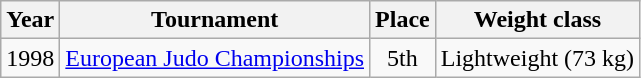<table class=wikitable>
<tr>
<th>Year</th>
<th>Tournament</th>
<th>Place</th>
<th>Weight class</th>
</tr>
<tr>
<td>1998</td>
<td><a href='#'>European Judo Championships</a></td>
<td align="center">5th</td>
<td>Lightweight (73 kg)</td>
</tr>
</table>
